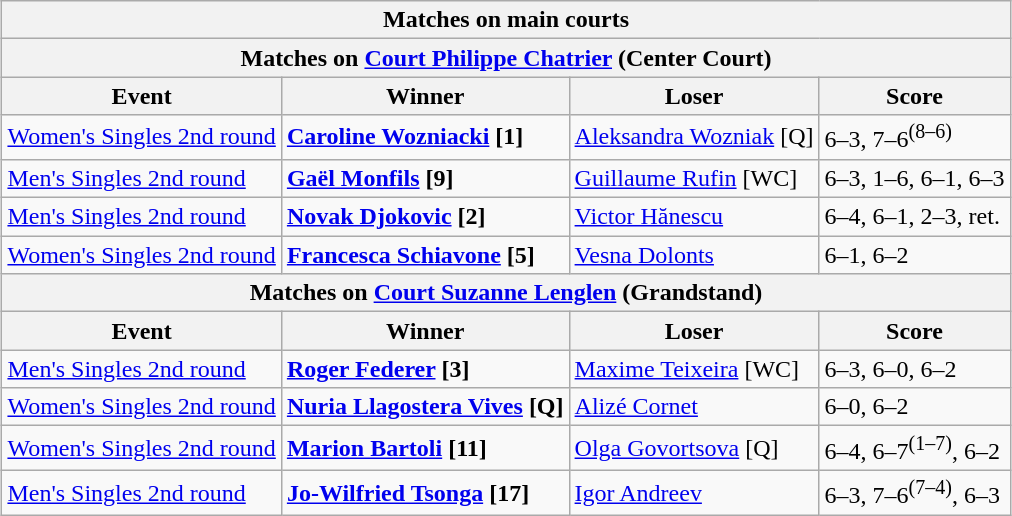<table class="wikitable collapsible uncollapsed" style=margin:auto>
<tr>
<th colspan=4 style=white-space:nowrap>Matches on main courts</th>
</tr>
<tr>
<th colspan=4><strong>Matches on <a href='#'>Court Philippe Chatrier</a> (Center Court)</strong></th>
</tr>
<tr>
<th>Event</th>
<th>Winner</th>
<th>Loser</th>
<th>Score</th>
</tr>
<tr>
<td><a href='#'>Women's Singles 2nd round</a></td>
<td> <strong><a href='#'>Caroline Wozniacki</a> [1]</strong></td>
<td> <a href='#'>Aleksandra Wozniak</a> [Q]</td>
<td>6–3, 7–6<sup>(8–6)</sup></td>
</tr>
<tr>
<td><a href='#'>Men's Singles 2nd round</a></td>
<td> <strong><a href='#'>Gaël Monfils</a> [9]</strong></td>
<td> <a href='#'>Guillaume Rufin</a> [WC]</td>
<td>6–3, 1–6, 6–1, 6–3</td>
</tr>
<tr>
<td><a href='#'>Men's Singles 2nd round</a></td>
<td> <strong><a href='#'>Novak Djokovic</a> [2]</strong></td>
<td> <a href='#'>Victor Hănescu</a></td>
<td>6–4, 6–1, 2–3, ret.</td>
</tr>
<tr>
<td><a href='#'>Women's Singles 2nd round</a></td>
<td> <strong><a href='#'>Francesca Schiavone</a> [5]</strong></td>
<td>  <a href='#'>Vesna Dolonts</a></td>
<td>6–1, 6–2</td>
</tr>
<tr>
<th colspan=4><strong>Matches on <a href='#'>Court Suzanne Lenglen</a> (Grandstand)</strong></th>
</tr>
<tr>
<th>Event</th>
<th>Winner</th>
<th>Loser</th>
<th>Score</th>
</tr>
<tr>
<td><a href='#'>Men's Singles 2nd round</a></td>
<td align=left><strong> <a href='#'>Roger Federer</a> [3] </strong></td>
<td> <a href='#'>Maxime Teixeira</a> [WC]</td>
<td>6–3, 6–0, 6–2</td>
</tr>
<tr>
<td><a href='#'>Women's Singles 2nd round</a></td>
<td align=left><strong> <a href='#'>Nuria Llagostera Vives</a> [Q]  </strong></td>
<td> <a href='#'>Alizé Cornet</a></td>
<td>6–0, 6–2</td>
</tr>
<tr>
<td><a href='#'>Women's Singles 2nd round</a></td>
<td align=left><strong> <a href='#'>Marion Bartoli</a> [11]</strong></td>
<td> <a href='#'>Olga Govortsova</a> [Q]</td>
<td>6–4, 6–7<sup>(1–7)</sup>, 6–2</td>
</tr>
<tr>
<td><a href='#'>Men's Singles 2nd round</a></td>
<td> <strong><a href='#'>Jo-Wilfried Tsonga</a> [17]</strong></td>
<td> <a href='#'>Igor Andreev</a></td>
<td>6–3, 7–6<sup>(7–4)</sup>, 6–3</td>
</tr>
</table>
